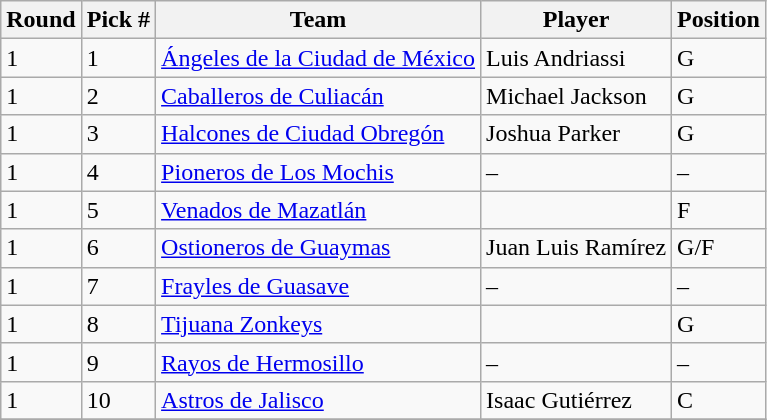<table class="wikitable">
<tr>
<th>Round</th>
<th>Pick #</th>
<th>Team</th>
<th>Player</th>
<th>Position</th>
</tr>
<tr>
<td>1</td>
<td>1</td>
<td><a href='#'>Ángeles de la Ciudad de México</a></td>
<td> Luis Andriassi</td>
<td>G</td>
</tr>
<tr>
<td>1</td>
<td>2</td>
<td><a href='#'>Caballeros de Culiacán</a></td>
<td> Michael Jackson</td>
<td>G</td>
</tr>
<tr>
<td>1</td>
<td>3</td>
<td><a href='#'>Halcones de Ciudad Obregón</a></td>
<td> Joshua Parker</td>
<td>G</td>
</tr>
<tr>
<td>1</td>
<td>4</td>
<td><a href='#'>Pioneros de Los Mochis</a></td>
<td>–</td>
<td>–</td>
</tr>
<tr>
<td>1</td>
<td>5</td>
<td><a href='#'>Venados de Mazatlán</a></td>
<td> </td>
<td>F</td>
</tr>
<tr>
<td>1</td>
<td>6</td>
<td><a href='#'>Ostioneros de Guaymas</a></td>
<td> Juan Luis Ramírez</td>
<td>G/F</td>
</tr>
<tr>
<td>1</td>
<td>7</td>
<td><a href='#'>Frayles de Guasave</a></td>
<td>–</td>
<td>–</td>
</tr>
<tr>
<td>1</td>
<td>8</td>
<td><a href='#'>Tijuana Zonkeys</a></td>
<td> </td>
<td>G</td>
</tr>
<tr>
<td>1</td>
<td>9</td>
<td><a href='#'>Rayos de Hermosillo</a></td>
<td>–</td>
<td>–</td>
</tr>
<tr>
<td>1</td>
<td>10</td>
<td><a href='#'>Astros de Jalisco</a></td>
<td> Isaac Gutiérrez</td>
<td>C</td>
</tr>
<tr>
</tr>
</table>
